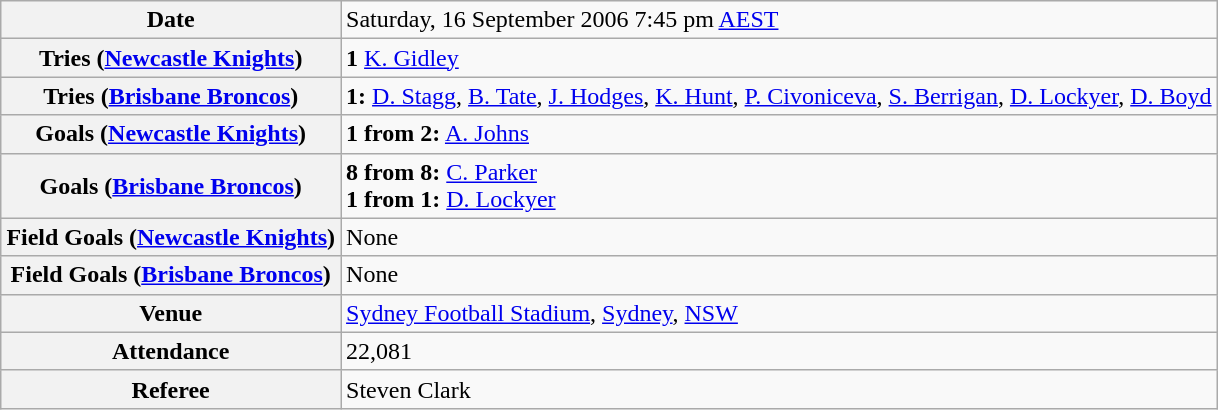<table class="wikitable" style="margin:1em auto;">
<tr>
<th>Date</th>
<td>Saturday, 16 September 2006 7:45 pm <a href='#'>AEST</a></td>
</tr>
<tr>
<th>Tries (<a href='#'>Newcastle Knights</a>)</th>
<td><strong>1</strong> <a href='#'>K. Gidley</a></td>
</tr>
<tr>
<th>Tries (<a href='#'>Brisbane Broncos</a>)</th>
<td><strong>1:</strong> <a href='#'>D. Stagg</a>, <a href='#'>B. Tate</a>, <a href='#'>J. Hodges</a>, <a href='#'>K. Hunt</a>, <a href='#'>P. Civoniceva</a>, <a href='#'>S. Berrigan</a>, <a href='#'>D. Lockyer</a>, <a href='#'>D. Boyd</a></td>
</tr>
<tr>
<th>Goals (<a href='#'>Newcastle Knights</a>)</th>
<td><strong>1 from 2:</strong> <a href='#'>A. Johns</a></td>
</tr>
<tr>
<th>Goals (<a href='#'>Brisbane Broncos</a>)</th>
<td><strong>8 from 8:</strong> <a href='#'>C. Parker</a><br> <strong>1 from 1:</strong> <a href='#'>D. Lockyer</a></td>
</tr>
<tr>
<th>Field Goals (<a href='#'>Newcastle Knights</a>)</th>
<td>None</td>
</tr>
<tr>
<th>Field Goals (<a href='#'>Brisbane Broncos</a>)</th>
<td>None</td>
</tr>
<tr>
<th>Venue</th>
<td><a href='#'>Sydney Football Stadium</a>, <a href='#'>Sydney</a>, <a href='#'>NSW</a></td>
</tr>
<tr>
<th>Attendance</th>
<td>22,081</td>
</tr>
<tr>
<th>Referee</th>
<td>Steven Clark</td>
</tr>
</table>
